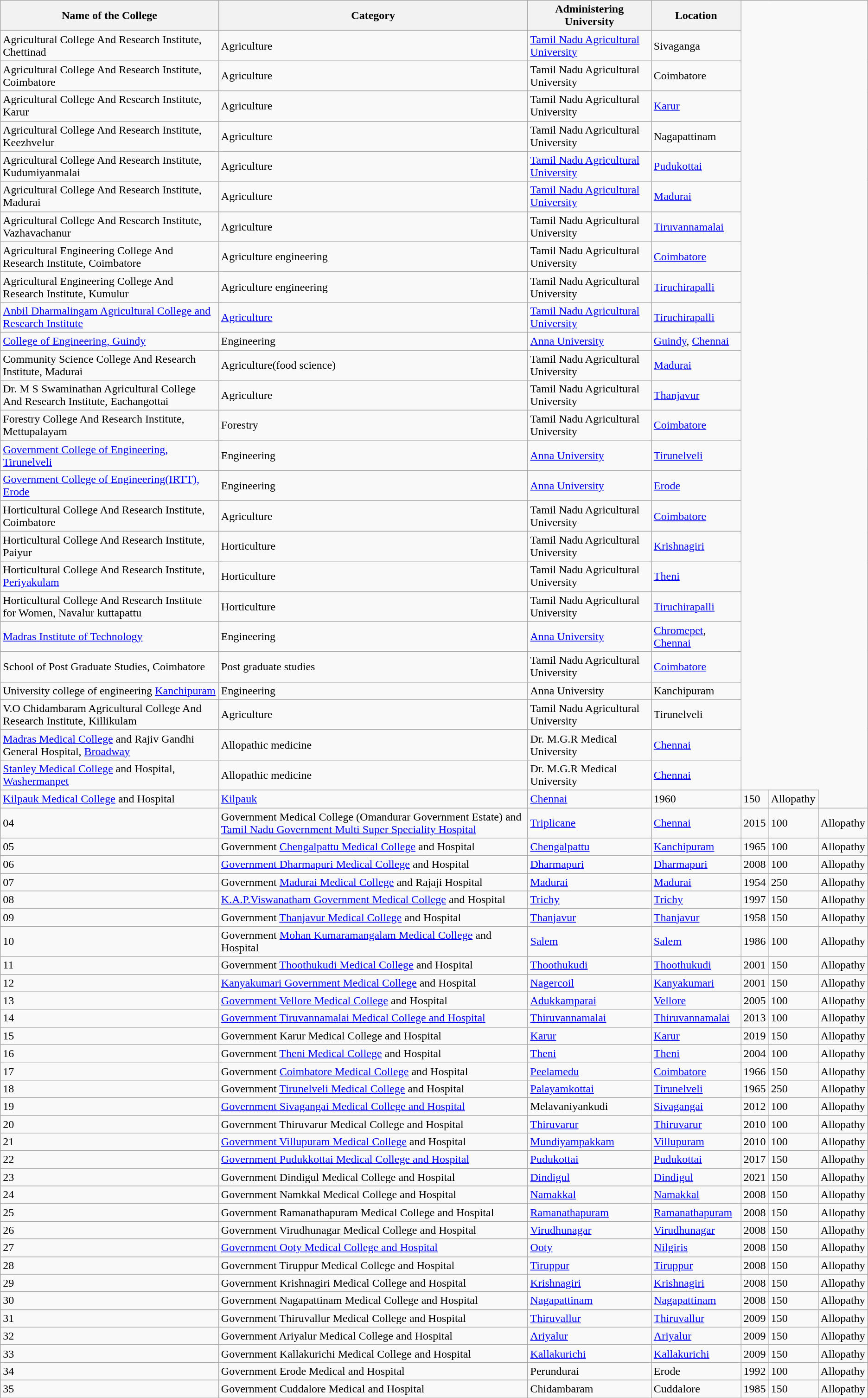<table class="wikitable sortable">
<tr>
<th>Name of the College</th>
<th>Category</th>
<th>Administering University</th>
<th>Location</th>
</tr>
<tr>
<td>Agricultural College And Research Institute, Chettinad</td>
<td>Agriculture</td>
<td><a href='#'>Tamil Nadu Agricultural University</a></td>
<td>Sivaganga</td>
</tr>
<tr>
<td>Agricultural College And Research Institute, Coimbatore</td>
<td>Agriculture</td>
<td>Tamil Nadu Agricultural University</td>
<td>Coimbatore</td>
</tr>
<tr>
<td>Agricultural College And Research Institute, Karur</td>
<td>Agriculture</td>
<td>Tamil Nadu Agricultural University</td>
<td><a href='#'>Karur</a></td>
</tr>
<tr>
<td>Agricultural College And Research Institute, Keezhvelur</td>
<td>Agriculture</td>
<td>Tamil Nadu Agricultural University</td>
<td>Nagapattinam</td>
</tr>
<tr>
<td>Agricultural College And Research Institute, Kudumiyanmalai</td>
<td>Agriculture</td>
<td><a href='#'>Tamil Nadu Agricultural University</a></td>
<td><a href='#'>Pudukottai</a></td>
</tr>
<tr>
<td>Agricultural College And Research Institute, Madurai</td>
<td>Agriculture</td>
<td><a href='#'>Tamil Nadu Agricultural University</a></td>
<td><a href='#'>Madurai</a></td>
</tr>
<tr>
<td>Agricultural College And Research Institute, Vazhavachanur</td>
<td>Agriculture</td>
<td>Tamil Nadu Agricultural University</td>
<td><a href='#'>Tiruvannamalai</a></td>
</tr>
<tr>
<td>Agricultural Engineering College And Research Institute, Coimbatore</td>
<td>Agriculture engineering</td>
<td>Tamil Nadu Agricultural University</td>
<td><a href='#'>Coimbatore</a></td>
</tr>
<tr>
<td>Agricultural Engineering College And Research Institute, Kumulur</td>
<td>Agriculture engineering</td>
<td>Tamil Nadu Agricultural University</td>
<td><a href='#'>Tiruchirapalli</a></td>
</tr>
<tr>
<td><a href='#'>Anbil Dharmalingam Agricultural College and Research Institute</a></td>
<td><a href='#'>Agriculture</a></td>
<td><a href='#'>Tamil Nadu Agricultural University</a></td>
<td><a href='#'>Tiruchirapalli</a></td>
</tr>
<tr>
<td><a href='#'>College of Engineering, Guindy</a></td>
<td>Engineering</td>
<td><a href='#'>Anna University</a></td>
<td><a href='#'>Guindy</a>, <a href='#'>Chennai</a></td>
</tr>
<tr>
<td>Community Science College And Research Institute, Madurai</td>
<td>Agriculture(food science)</td>
<td>Tamil Nadu Agricultural University</td>
<td><a href='#'>Madurai</a></td>
</tr>
<tr>
<td>Dr. M S Swaminathan Agricultural College And Research Institute, Eachangottai</td>
<td>Agriculture</td>
<td>Tamil Nadu Agricultural University</td>
<td><a href='#'>Thanjavur</a></td>
</tr>
<tr>
<td>Forestry College And Research Institute, Mettupalayam</td>
<td>Forestry</td>
<td>Tamil Nadu Agricultural University</td>
<td><a href='#'>Coimbatore</a></td>
</tr>
<tr>
<td><a href='#'>Government College of Engineering, Tirunelveli</a></td>
<td>Engineering</td>
<td><a href='#'>Anna University</a></td>
<td><a href='#'>Tirunelveli</a></td>
</tr>
<tr>
<td><a href='#'>Government College of Engineering(IRTT), Erode</a></td>
<td>Engineering</td>
<td><a href='#'>Anna University</a></td>
<td><a href='#'>Erode</a></td>
</tr>
<tr>
<td>Horticultural College And Research Institute, Coimbatore</td>
<td>Agriculture</td>
<td>Tamil Nadu Agricultural University</td>
<td><a href='#'>Coimbatore</a></td>
</tr>
<tr>
<td>Horticultural College And Research Institute, Paiyur</td>
<td>Horticulture</td>
<td>Tamil Nadu Agricultural University</td>
<td><a href='#'>Krishnagiri</a></td>
</tr>
<tr>
<td>Horticultural College And Research Institute, <a href='#'>Periyakulam</a></td>
<td>Horticulture</td>
<td>Tamil Nadu Agricultural University</td>
<td><a href='#'>Theni</a></td>
</tr>
<tr>
<td>Horticultural College And Research Institute for Women, Navalur kuttapattu</td>
<td>Horticulture</td>
<td>Tamil Nadu Agricultural University</td>
<td><a href='#'>Tiruchirapalli</a></td>
</tr>
<tr>
<td><a href='#'>Madras Institute of Technology</a></td>
<td>Engineering</td>
<td><a href='#'>Anna University</a></td>
<td><a href='#'>Chromepet</a>, <a href='#'>Chennai</a></td>
</tr>
<tr>
<td>School of Post Graduate Studies, Coimbatore</td>
<td>Post graduate studies</td>
<td>Tamil Nadu Agricultural University</td>
<td><a href='#'>Coimbatore</a></td>
</tr>
<tr>
<td>University college of engineering <a href='#'>Kanchipuram</a></td>
<td>Engineering</td>
<td>Anna University</td>
<td>Kanchipuram</td>
</tr>
<tr>
<td>V.O Chidambaram Agricultural College And Research Institute, Killikulam</td>
<td>Agriculture</td>
<td>Tamil Nadu Agricultural University</td>
<td>Tirunelveli</td>
</tr>
<tr>
<td><a href='#'>Madras Medical College</a> and Rajiv Gandhi General Hospital, <a href='#'>Broadway</a></td>
<td>Allopathic medicine</td>
<td>Dr. M.G.R Medical University</td>
<td><a href='#'>Chennai</a></td>
</tr>
<tr>
<td><a href='#'>Stanley Medical College</a> and Hospital, <a href='#'>Washermanpet</a></td>
<td>Allopathic medicine</td>
<td>Dr. M.G.R Medical University</td>
<td><a href='#'>Chennai</a></td>
</tr>
<tr>
<td><a href='#'>Kilpauk Medical College</a> and Hospital</td>
<td><a href='#'>Kilpauk</a></td>
<td><a href='#'>Chennai</a></td>
<td>1960</td>
<td>150</td>
<td>Allopathy</td>
</tr>
<tr>
<td>04</td>
<td>Government Medical College (Omandurar Government Estate) and <a href='#'>Tamil Nadu Government Multi Super Speciality Hospital</a></td>
<td><a href='#'>Triplicane</a></td>
<td><a href='#'>Chennai</a></td>
<td>2015</td>
<td>100</td>
<td>Allopathy</td>
</tr>
<tr>
<td>05</td>
<td>Government <a href='#'>Chengalpattu Medical College</a> and Hospital</td>
<td><a href='#'>Chengalpattu</a></td>
<td><a href='#'>Kanchipuram</a></td>
<td>1965</td>
<td>100</td>
<td>Allopathy</td>
</tr>
<tr>
<td>06</td>
<td><a href='#'>Government Dharmapuri Medical College</a> and Hospital</td>
<td><a href='#'>Dharmapuri</a></td>
<td><a href='#'>Dharmapuri</a></td>
<td>2008</td>
<td>100</td>
<td>Allopathy</td>
</tr>
<tr>
<td>07</td>
<td>Government <a href='#'>Madurai Medical College</a> and Rajaji Hospital</td>
<td><a href='#'>Madurai</a></td>
<td><a href='#'>Madurai</a></td>
<td>1954</td>
<td>250</td>
<td>Allopathy</td>
</tr>
<tr>
<td>08</td>
<td><a href='#'>K.A.P.Viswanatham Government Medical College</a> and  Hospital</td>
<td><a href='#'>Trichy</a></td>
<td><a href='#'>Trichy</a></td>
<td>1997</td>
<td>150</td>
<td>Allopathy</td>
</tr>
<tr>
<td>09</td>
<td>Government <a href='#'>Thanjavur Medical College</a> and Hospital</td>
<td><a href='#'>Thanjavur</a></td>
<td><a href='#'>Thanjavur</a></td>
<td>1958</td>
<td>150</td>
<td>Allopathy</td>
</tr>
<tr>
<td>10</td>
<td>Government <a href='#'>Mohan Kumaramangalam Medical College</a> and Hospital</td>
<td><a href='#'>Salem</a></td>
<td><a href='#'>Salem</a></td>
<td>1986</td>
<td>100</td>
<td>Allopathy</td>
</tr>
<tr>
<td>11</td>
<td>Government <a href='#'>Thoothukudi Medical College</a> and Hospital</td>
<td><a href='#'>Thoothukudi</a></td>
<td><a href='#'>Thoothukudi</a></td>
<td>2001</td>
<td>150</td>
<td>Allopathy</td>
</tr>
<tr>
<td>12</td>
<td><a href='#'>Kanyakumari Government Medical College</a> and Hospital</td>
<td><a href='#'>Nagercoil</a></td>
<td><a href='#'>Kanyakumari</a></td>
<td>2001</td>
<td>150</td>
<td>Allopathy</td>
</tr>
<tr>
<td>13</td>
<td><a href='#'>Government Vellore Medical College</a> and Hospital</td>
<td><a href='#'>Adukkamparai</a></td>
<td><a href='#'>Vellore</a></td>
<td>2005</td>
<td>100</td>
<td>Allopathy</td>
</tr>
<tr>
<td>14</td>
<td><a href='#'>Government Tiruvannamalai Medical College and Hospital</a></td>
<td><a href='#'>Thiruvannamalai</a></td>
<td><a href='#'>Thiruvannamalai</a></td>
<td>2013</td>
<td>100</td>
<td>Allopathy</td>
</tr>
<tr>
<td>15</td>
<td>Government Karur Medical College and Hospital</td>
<td><a href='#'>Karur</a></td>
<td><a href='#'>Karur</a></td>
<td>2019</td>
<td>150</td>
<td>Allopathy</td>
</tr>
<tr>
<td>16</td>
<td>Government <a href='#'>Theni Medical College</a> and Hospital</td>
<td><a href='#'>Theni</a></td>
<td><a href='#'>Theni</a></td>
<td>2004</td>
<td>100</td>
<td>Allopathy</td>
</tr>
<tr>
<td>17</td>
<td>Government <a href='#'>Coimbatore Medical College</a> and Hospital</td>
<td><a href='#'>Peelamedu</a></td>
<td><a href='#'>Coimbatore</a></td>
<td>1966</td>
<td>150</td>
<td>Allopathy</td>
</tr>
<tr>
<td>18</td>
<td>Government <a href='#'>Tirunelveli Medical College</a> and Hospital</td>
<td><a href='#'>Palayamkottai</a></td>
<td><a href='#'>Tirunelveli</a></td>
<td>1965</td>
<td>250</td>
<td>Allopathy</td>
</tr>
<tr>
<td>19</td>
<td><a href='#'>Government Sivagangai Medical College and Hospital</a></td>
<td>Melavaniyankudi</td>
<td><a href='#'>Sivagangai</a></td>
<td>2012</td>
<td>100</td>
<td>Allopathy</td>
</tr>
<tr>
<td>20</td>
<td>Government Thiruvarur Medical College and Hospital</td>
<td><a href='#'>Thiruvarur</a></td>
<td><a href='#'>Thiruvarur</a></td>
<td>2010</td>
<td>100</td>
<td>Allopathy</td>
</tr>
<tr>
<td>21</td>
<td><a href='#'>Government Villupuram Medical College</a> and Hospital</td>
<td><a href='#'>Mundiyampakkam</a></td>
<td><a href='#'>Villupuram</a></td>
<td>2010</td>
<td>100</td>
<td>Allopathy</td>
</tr>
<tr>
<td>22</td>
<td><a href='#'>Government Pudukkottai Medical College and Hospital</a></td>
<td><a href='#'>Pudukottai</a></td>
<td><a href='#'>Pudukottai</a></td>
<td>2017</td>
<td>150</td>
<td>Allopathy</td>
</tr>
<tr>
<td>23</td>
<td>Government Dindigul Medical College and Hospital</td>
<td><a href='#'>Dindigul</a></td>
<td><a href='#'>Dindigul</a></td>
<td>2021</td>
<td>150</td>
<td>Allopathy</td>
</tr>
<tr>
<td>24</td>
<td>Government Namkkal Medical College and Hospital</td>
<td><a href='#'>Namakkal</a></td>
<td><a href='#'>Namakkal</a></td>
<td>2008</td>
<td>150</td>
<td>Allopathy</td>
</tr>
<tr>
<td>25</td>
<td>Government Ramanathapuram Medical College and Hospital</td>
<td><a href='#'>Ramanathapuram</a></td>
<td><a href='#'>Ramanathapuram</a></td>
<td>2008</td>
<td>150</td>
<td>Allopathy</td>
</tr>
<tr>
<td>26</td>
<td>Government Virudhunagar Medical College and Hospital</td>
<td><a href='#'>Virudhunagar</a></td>
<td><a href='#'>Virudhunagar</a></td>
<td>2008</td>
<td>150</td>
<td>Allopathy</td>
</tr>
<tr>
<td>27</td>
<td><a href='#'>Government Ooty Medical College and Hospital</a></td>
<td><a href='#'>Ooty</a></td>
<td><a href='#'>Nilgiris</a></td>
<td>2008</td>
<td>150</td>
<td>Allopathy</td>
</tr>
<tr>
<td>28</td>
<td>Government Tiruppur Medical College and Hospital</td>
<td><a href='#'>Tiruppur</a></td>
<td><a href='#'>Tiruppur</a></td>
<td>2008</td>
<td>150</td>
<td>Allopathy</td>
</tr>
<tr>
<td>29</td>
<td>Government Krishnagiri Medical College and Hospital</td>
<td><a href='#'>Krishnagiri</a></td>
<td><a href='#'>Krishnagiri</a></td>
<td>2008</td>
<td>150</td>
<td>Allopathy</td>
</tr>
<tr>
<td>30</td>
<td>Government Nagapattinam Medical College and Hospital</td>
<td><a href='#'>Nagapattinam</a></td>
<td><a href='#'>Nagapattinam</a></td>
<td>2008</td>
<td>150</td>
<td>Allopathy</td>
</tr>
<tr>
<td>31</td>
<td>Government Thiruvallur Medical College and Hospital</td>
<td><a href='#'>Thiruvallur</a></td>
<td><a href='#'>Thiruvallur</a></td>
<td>2009</td>
<td>150</td>
<td>Allopathy</td>
</tr>
<tr>
<td>32</td>
<td>Government Ariyalur Medical College and Hospital</td>
<td><a href='#'>Ariyalur</a></td>
<td><a href='#'>Ariyalur</a></td>
<td>2009</td>
<td>150</td>
<td>Allopathy</td>
</tr>
<tr>
<td>33</td>
<td>Government Kallakurichi Medical College and Hospital</td>
<td><a href='#'>Kallakurichi</a></td>
<td><a href='#'>Kallakurichi</a></td>
<td>2009</td>
<td>150</td>
<td>Allopathy</td>
</tr>
<tr>
<td>34</td>
<td>Government Erode Medical and Hospital</td>
<td>Perundurai</td>
<td>Erode</td>
<td>1992</td>
<td>100</td>
<td>Allopathy</td>
</tr>
<tr>
<td>35</td>
<td>Government Cuddalore Medical and Hospital</td>
<td>Chidambaram</td>
<td>Cuddalore</td>
<td>1985</td>
<td>150</td>
<td>Allopathy</td>
</tr>
<tr>
</tr>
</table>
